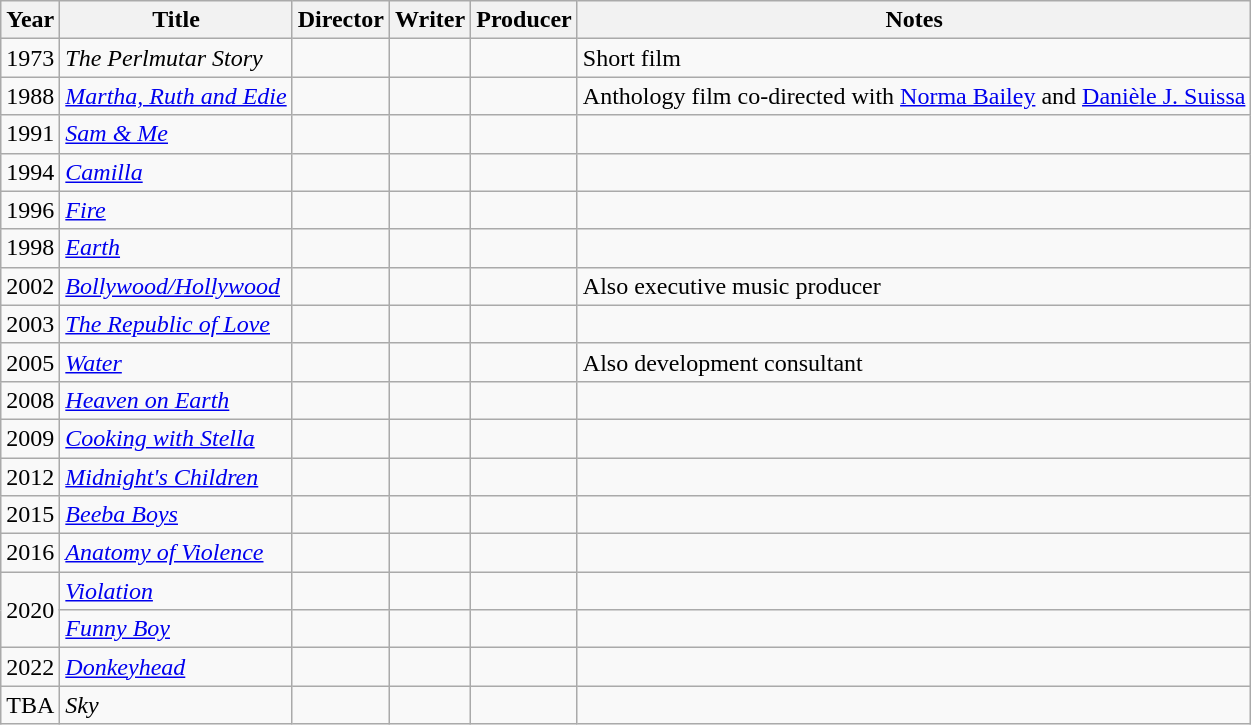<table class="wikitable">
<tr>
<th>Year</th>
<th>Title</th>
<th>Director</th>
<th>Writer</th>
<th>Producer</th>
<th>Notes</th>
</tr>
<tr>
<td>1973</td>
<td><em>The Perlmutar Story</em></td>
<td></td>
<td></td>
<td></td>
<td>Short film</td>
</tr>
<tr>
<td>1988</td>
<td><em><a href='#'>Martha, Ruth and Edie</a></em></td>
<td></td>
<td></td>
<td></td>
<td>Anthology film co-directed with <a href='#'>Norma Bailey</a> and <a href='#'>Danièle J. Suissa</a></td>
</tr>
<tr>
<td>1991</td>
<td><em><a href='#'>Sam & Me</a></em></td>
<td></td>
<td></td>
<td></td>
<td></td>
</tr>
<tr>
<td>1994</td>
<td><em><a href='#'>Camilla</a></em></td>
<td></td>
<td></td>
<td></td>
<td></td>
</tr>
<tr>
<td>1996</td>
<td><em><a href='#'>Fire</a></em></td>
<td></td>
<td></td>
<td></td>
<td></td>
</tr>
<tr>
<td>1998</td>
<td><em><a href='#'>Earth</a></em></td>
<td></td>
<td></td>
<td></td>
<td></td>
</tr>
<tr>
<td>2002</td>
<td><em><a href='#'>Bollywood/Hollywood</a></em></td>
<td></td>
<td></td>
<td></td>
<td>Also executive music producer</td>
</tr>
<tr>
<td>2003</td>
<td><em><a href='#'>The Republic of Love</a></em></td>
<td></td>
<td></td>
<td></td>
<td></td>
</tr>
<tr>
<td>2005</td>
<td><em><a href='#'>Water</a></em></td>
<td></td>
<td></td>
<td></td>
<td>Also development consultant</td>
</tr>
<tr>
<td>2008</td>
<td><em><a href='#'>Heaven on Earth</a></em></td>
<td></td>
<td></td>
<td></td>
<td></td>
</tr>
<tr>
<td>2009</td>
<td><em><a href='#'>Cooking with Stella</a></em></td>
<td></td>
<td></td>
<td></td>
<td></td>
</tr>
<tr>
<td>2012</td>
<td><em><a href='#'>Midnight's Children</a></em></td>
<td></td>
<td></td>
<td></td>
<td></td>
</tr>
<tr>
<td>2015</td>
<td><em><a href='#'>Beeba Boys</a></em></td>
<td></td>
<td></td>
<td></td>
<td></td>
</tr>
<tr>
<td>2016</td>
<td><em><a href='#'>Anatomy of Violence</a></em></td>
<td></td>
<td></td>
<td></td>
<td></td>
</tr>
<tr>
<td rowspan="2">2020</td>
<td><em><a href='#'>Violation</a></em></td>
<td></td>
<td></td>
<td></td>
<td></td>
</tr>
<tr>
<td><em><a href='#'>Funny Boy</a></em></td>
<td></td>
<td></td>
<td></td>
<td></td>
</tr>
<tr>
<td>2022</td>
<td><em><a href='#'>Donkeyhead</a></em></td>
<td></td>
<td></td>
<td></td>
<td></td>
</tr>
<tr>
<td>TBA</td>
<td><em>Sky</em></td>
<td></td>
<td></td>
<td></td>
<td></td>
</tr>
</table>
